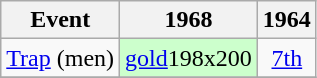<table class="wikitable" style="text-align: center">
<tr>
<th>Event</th>
<th>1968</th>
<th>1964</th>
</tr>
<tr>
<td align=left><a href='#'>Trap</a> (men)</td>
<td style="background: #ccffcc"><a href='#'>gold</a>198x200<br></td>
<td><a href='#'>7th</a><br></td>
</tr>
<tr>
</tr>
</table>
